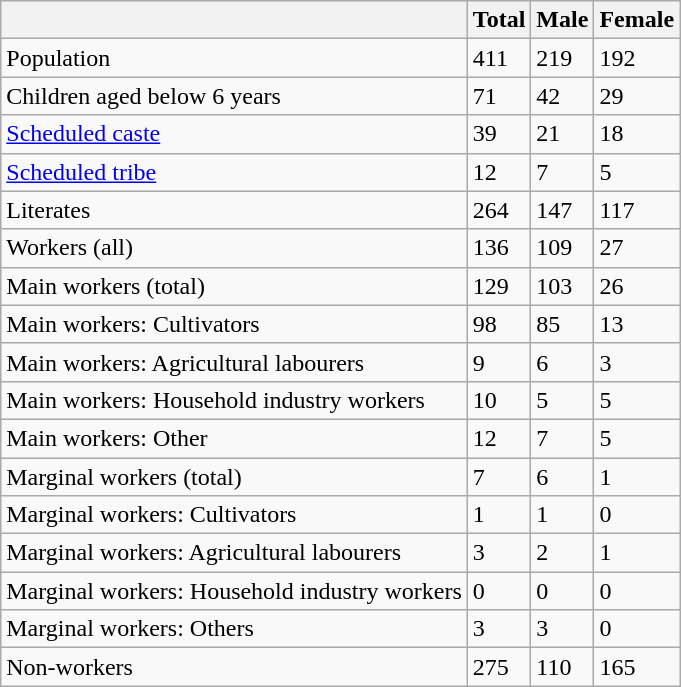<table class="wikitable sortable">
<tr>
<th></th>
<th>Total</th>
<th>Male</th>
<th>Female</th>
</tr>
<tr>
<td>Population</td>
<td>411</td>
<td>219</td>
<td>192</td>
</tr>
<tr>
<td>Children aged below 6 years</td>
<td>71</td>
<td>42</td>
<td>29</td>
</tr>
<tr>
<td><a href='#'>Scheduled caste</a></td>
<td>39</td>
<td>21</td>
<td>18</td>
</tr>
<tr>
<td><a href='#'>Scheduled tribe</a></td>
<td>12</td>
<td>7</td>
<td>5</td>
</tr>
<tr>
<td>Literates</td>
<td>264</td>
<td>147</td>
<td>117</td>
</tr>
<tr>
<td>Workers (all)</td>
<td>136</td>
<td>109</td>
<td>27</td>
</tr>
<tr>
<td>Main workers (total)</td>
<td>129</td>
<td>103</td>
<td>26</td>
</tr>
<tr>
<td>Main workers: Cultivators</td>
<td>98</td>
<td>85</td>
<td>13</td>
</tr>
<tr>
<td>Main workers: Agricultural labourers</td>
<td>9</td>
<td>6</td>
<td>3</td>
</tr>
<tr>
<td>Main workers: Household industry workers</td>
<td>10</td>
<td>5</td>
<td>5</td>
</tr>
<tr>
<td>Main workers: Other</td>
<td>12</td>
<td>7</td>
<td>5</td>
</tr>
<tr>
<td>Marginal workers (total)</td>
<td>7</td>
<td>6</td>
<td>1</td>
</tr>
<tr>
<td>Marginal workers: Cultivators</td>
<td>1</td>
<td>1</td>
<td>0</td>
</tr>
<tr>
<td>Marginal workers: Agricultural labourers</td>
<td>3</td>
<td>2</td>
<td>1</td>
</tr>
<tr>
<td>Marginal workers: Household industry workers</td>
<td>0</td>
<td>0</td>
<td>0</td>
</tr>
<tr>
<td>Marginal workers: Others</td>
<td>3</td>
<td>3</td>
<td>0</td>
</tr>
<tr>
<td>Non-workers</td>
<td>275</td>
<td>110</td>
<td>165</td>
</tr>
</table>
